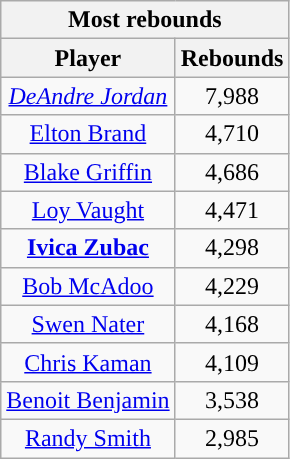<table class="wikitable sortable" style="text-align:center">
<tr>
<th colspan="2" style="text-align:center; ">Most rebounds</th>
</tr>
<tr>
<th style="text-align:center; ">Player</th>
<th style="text-align:center; ">Rebounds</th>
</tr>
<tr>
<td><em><a href='#'>DeAndre Jordan</a></em></td>
<td>7,988</td>
</tr>
<tr>
<td><a href='#'>Elton Brand</a></td>
<td>4,710</td>
</tr>
<tr>
<td><a href='#'>Blake Griffin</a></td>
<td>4,686</td>
</tr>
<tr>
<td><a href='#'>Loy Vaught</a></td>
<td>4,471</td>
</tr>
<tr>
<td><strong><a href='#'>Ivica Zubac</a></strong></td>
<td>4,298</td>
</tr>
<tr>
<td><a href='#'>Bob McAdoo</a></td>
<td>4,229</td>
</tr>
<tr>
<td><a href='#'>Swen Nater</a></td>
<td>4,168</td>
</tr>
<tr>
<td><a href='#'>Chris Kaman</a></td>
<td>4,109</td>
</tr>
<tr>
<td><a href='#'>Benoit Benjamin</a></td>
<td>3,538</td>
</tr>
<tr>
<td><a href='#'>Randy Smith</a></td>
<td>2,985</td>
</tr>
</table>
